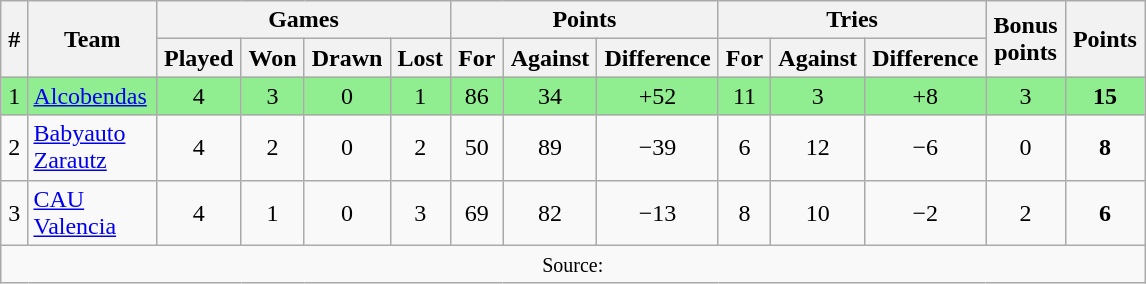<table class="wikitable" style="text-align:center">
<tr>
<th rowspan="2" style="width:0%">#</th>
<th rowspan="2" style="width:0%">Team</th>
<th colspan="4" style="width:0%">Games</th>
<th colspan="3" style="width:0%">Points</th>
<th colspan="3" style="width:0%">Tries</th>
<th rowspan="2" style="width:0%">Bonus<br>points</th>
<th rowspan="2" style="width:0%">Points</th>
</tr>
<tr>
<th style="width:0%">Played</th>
<th style="width:0%">Won</th>
<th style="width:0%">Drawn</th>
<th style="width:0%">Lost</th>
<th style="width:0%">For</th>
<th style="width:0%">Against</th>
<th style="width:0%">Difference</th>
<th style="width:0%">For</th>
<th style="width:0%">Against</th>
<th style="width:0%">Difference</th>
</tr>
<tr bgcolor=#90EE90 align=center>
<td>1</td>
<td align="left"><a href='#'>Alcobendas</a></td>
<td>4</td>
<td>3</td>
<td>0</td>
<td>1</td>
<td>86</td>
<td>34</td>
<td>+52</td>
<td>11</td>
<td>3</td>
<td>+8</td>
<td>3</td>
<td><strong>15</strong></td>
</tr>
<tr>
<td>2</td>
<td align="left"><a href='#'>Babyauto Zarautz</a></td>
<td>4</td>
<td>2</td>
<td>0</td>
<td>2</td>
<td>50</td>
<td>89</td>
<td>−39</td>
<td>6</td>
<td>12</td>
<td>−6</td>
<td>0</td>
<td><strong>8</strong></td>
</tr>
<tr>
<td>3</td>
<td align="left"><a href='#'>CAU Valencia</a></td>
<td>4</td>
<td>1</td>
<td>0</td>
<td>3</td>
<td>69</td>
<td>82</td>
<td>−13</td>
<td>8</td>
<td>10</td>
<td>−2</td>
<td>2</td>
<td><strong>6</strong></td>
</tr>
<tr>
<td colspan="14"><small>Source:  </small></td>
</tr>
</table>
